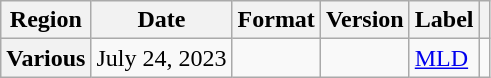<table class="wikitable plainrowheaders">
<tr>
<th scope="col">Region</th>
<th>Date</th>
<th>Format</th>
<th>Version</th>
<th>Label</th>
<th></th>
</tr>
<tr>
<th scope="row">Various</th>
<td>July 24, 2023</td>
<td></td>
<td></td>
<td><a href='#'>MLD</a></td>
<td style="text-align:center"></td>
</tr>
</table>
